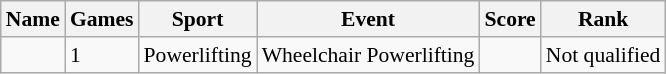<table class="wikitable sortable" style="font-size:90%">
<tr>
<th>Name</th>
<th>Games</th>
<th>Sport</th>
<th>Event</th>
<th>Score</th>
<th>Rank</th>
</tr>
<tr>
<td></td>
<td>1</td>
<td>Powerlifting</td>
<td>Wheelchair Powerlifting</td>
<td></td>
<td>Not qualified</td>
</tr>
</table>
